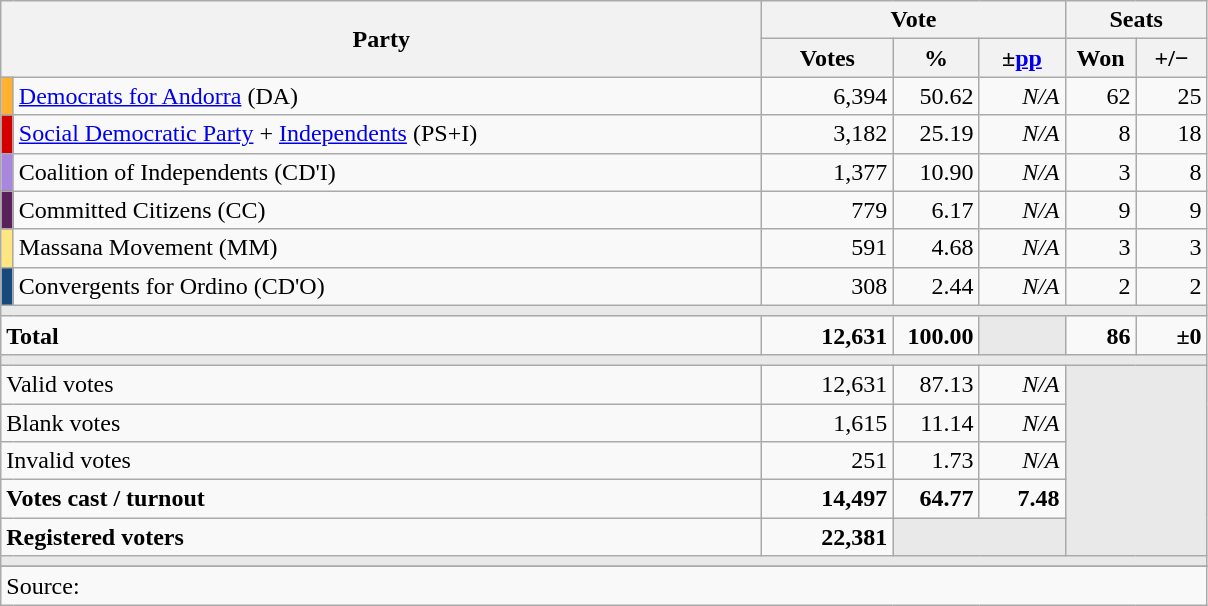<table class="wikitable" style="text-align:right; font-size:100%; margin-bottom:0">
<tr>
<th align="left" rowspan="2" colspan="2" width="500">Party</th>
<th colspan="3">Vote</th>
<th colspan="2">Seats</th>
</tr>
<tr>
<th width="80">Votes</th>
<th width="50">%</th>
<th width="50">±<a href='#'>pp</a></th>
<th width="40">Won</th>
<th width="40">+/−</th>
</tr>
<tr>
<td width="1" style="color:inherit;background:#FFB232"></td>
<td align="left"><a href='#'>Democrats for Andorra</a> (DA)</td>
<td>6,394</td>
<td>50.62</td>
<td><em>N/A</em></td>
<td>62</td>
<td>25</td>
</tr>
<tr>
<td width="1" style="color:inherit;background:#D40000"></td>
<td align="left"><a href='#'>Social Democratic Party</a> + <a href='#'>Independents</a> (PS+I)</td>
<td>3,182</td>
<td>25.19</td>
<td><em>N/A</em></td>
<td>8</td>
<td>18</td>
</tr>
<tr>
<td width="1" style="color:inherit;background:#aa87de"></td>
<td align="left">Coalition of Independents (CD'I)</td>
<td>1,377</td>
<td>10.90</td>
<td><em>N/A</em></td>
<td>3</td>
<td>8</td>
</tr>
<tr>
<td width="1" style="color:inherit;background:#5A205A"></td>
<td align="left">Committed Citizens (CC)</td>
<td>779</td>
<td>6.17</td>
<td><em>N/A</em></td>
<td>9</td>
<td>9</td>
</tr>
<tr>
<td width="1" style="color:inherit;background:#FFE680"></td>
<td align="left">Massana Movement (MM)</td>
<td>591</td>
<td>4.68</td>
<td><em>N/A</em></td>
<td>3</td>
<td>3</td>
</tr>
<tr>
<td width="1" style="color:inherit;background:#174A7C"></td>
<td align="left">Convergents for Ordino (CD'O)</td>
<td>308</td>
<td>2.44</td>
<td><em>N/A</em></td>
<td>2</td>
<td>2</td>
</tr>
<tr>
<td colspan="7" bgcolor="#E9E9E9"></td>
</tr>
<tr style="font-weight:bold;">
<td align="left" colspan="2">Total</td>
<td>12,631</td>
<td>100.00</td>
<td bgcolor="#E9E9E9"></td>
<td>86</td>
<td>±0</td>
</tr>
<tr>
<td colspan="7" bgcolor="#E9E9E9"></td>
</tr>
<tr>
<td align="left" colspan="2">Valid votes</td>
<td>12,631</td>
<td>87.13</td>
<td><em>N/A</em></td>
<td bgcolor="#E9E9E9" colspan="2" rowspan="5"></td>
</tr>
<tr>
<td align="left" colspan="2">Blank votes</td>
<td>1,615</td>
<td>11.14</td>
<td><em>N/A</em></td>
</tr>
<tr>
<td align="left" colspan="2">Invalid votes</td>
<td>251</td>
<td>1.73</td>
<td><em>N/A</em></td>
</tr>
<tr style="font-weight:bold;">
<td align="left" colspan="2">Votes cast / turnout</td>
<td>14,497</td>
<td>64.77</td>
<td>7.48</td>
</tr>
<tr style="font-weight:bold;">
<td align="left" colspan="2">Registered voters</td>
<td>22,381</td>
<td bgcolor="#E9E9E9" colspan="2"></td>
</tr>
<tr>
<td colspan="7" bgcolor="#E9E9E9"></td>
</tr>
<tr>
</tr>
<tr>
<td align="left" colspan="7">Source: </td>
</tr>
</table>
